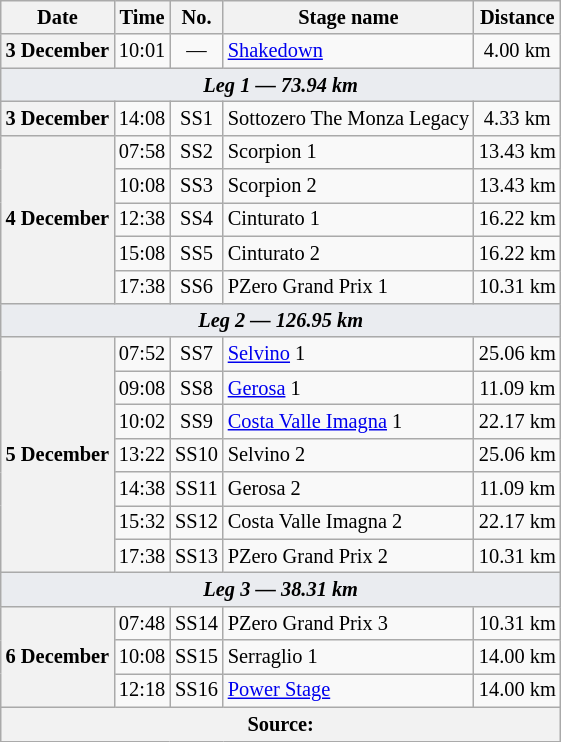<table class="wikitable" style="font-size: 85%;">
<tr>
<th>Date</th>
<th>Time</th>
<th>No.</th>
<th>Stage name</th>
<th>Distance</th>
</tr>
<tr>
<th nowrap>3 December</th>
<td align="center">10:01</td>
<td align="center">—</td>
<td><a href='#'>Shakedown</a></td>
<td align="center">4.00 km</td>
</tr>
<tr>
<td style="background-color:#EAECF0; text-align:center" colspan="5"><strong><em>Leg 1 — 73.94 km</em></strong></td>
</tr>
<tr>
<th>3 December</th>
<td align="center">14:08</td>
<td align="center">SS1</td>
<td>Sottozero The Monza Legacy</td>
<td align="center">4.33 km</td>
</tr>
<tr>
<th rowspan="5">4 December</th>
<td align="center">07:58</td>
<td align="center">SS2</td>
<td>Scorpion 1</td>
<td align="center">13.43 km</td>
</tr>
<tr>
<td align="center">10:08</td>
<td align="center">SS3</td>
<td>Scorpion 2</td>
<td align="center">13.43 km</td>
</tr>
<tr>
<td align="center">12:38</td>
<td align="center">SS4</td>
<td>Cinturato  1</td>
<td align="center">16.22 km</td>
</tr>
<tr>
<td align="center">15:08</td>
<td align="center">SS5</td>
<td>Cinturato  2</td>
<td align="center">16.22 km</td>
</tr>
<tr>
<td align="center">17:38</td>
<td align="center">SS6</td>
<td>PZero Grand Prix 1</td>
<td align="center">10.31 km</td>
</tr>
<tr>
<td style="background-color:#EAECF0; text-align:center" colspan="5"><strong><em>Leg 2 — 126.95 km</em></strong></td>
</tr>
<tr>
<th rowspan="7">5 December</th>
<td align="center">07:52</td>
<td align="center">SS7</td>
<td><a href='#'>Selvino</a> 1</td>
<td align="center">25.06 km</td>
</tr>
<tr>
<td align="center">09:08</td>
<td align="center">SS8</td>
<td><a href='#'>Gerosa</a> 1</td>
<td align="center">11.09 km</td>
</tr>
<tr>
<td align="center">10:02</td>
<td align="center">SS9</td>
<td><a href='#'>Costa Valle Imagna</a> 1</td>
<td align="center">22.17 km</td>
</tr>
<tr>
<td align="center">13:22</td>
<td align="center">SS10</td>
<td>Selvino 2</td>
<td align="center">25.06 km</td>
</tr>
<tr>
<td align="center">14:38</td>
<td align="center">SS11</td>
<td>Gerosa 2</td>
<td align="center">11.09 km</td>
</tr>
<tr>
<td align="center">15:32</td>
<td align="center">SS12</td>
<td>Costa Valle Imagna 2</td>
<td align="center">22.17 km</td>
</tr>
<tr>
<td align="center">17:38</td>
<td align="center">SS13</td>
<td>PZero Grand Prix 2</td>
<td align="center">10.31 km</td>
</tr>
<tr>
<td style="background-color:#EAECF0; text-align:center" colspan="5"><strong><em>Leg 3 — 38.31 km</em></strong></td>
</tr>
<tr>
<th rowspan="3">6 December</th>
<td align="center">07:48</td>
<td align="center">SS14</td>
<td>PZero Grand Prix 3</td>
<td align="center">10.31 km</td>
</tr>
<tr>
<td align="center">10:08</td>
<td align="center">SS15</td>
<td>Serraglio 1</td>
<td align="center">14.00 km</td>
</tr>
<tr>
<td align="center">12:18</td>
<td align="center">SS16</td>
<td><a href='#'>Power Stage</a></td>
<td align="center">14.00 km</td>
</tr>
<tr>
<th colspan="5">Source:</th>
</tr>
</table>
